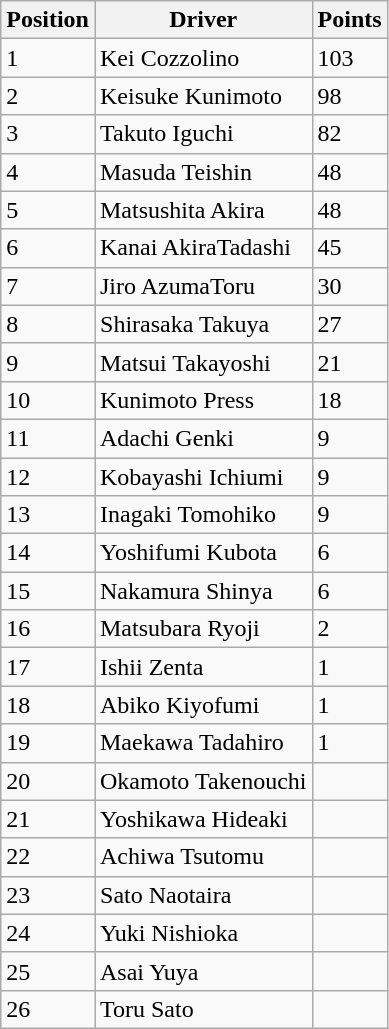<table class="wikitable">
<tr>
<th>Position</th>
<th>Driver</th>
<th>Points</th>
</tr>
<tr>
<td>1</td>
<td> Kei Cozzolino</td>
<td>103</td>
</tr>
<tr>
<td>2</td>
<td> Keisuke Kunimoto</td>
<td>98</td>
</tr>
<tr>
<td>3</td>
<td> Takuto Iguchi</td>
<td>82</td>
</tr>
<tr>
<td>4</td>
<td> Masuda Teishin</td>
<td>48</td>
</tr>
<tr>
<td>5</td>
<td> Matsushita Akira</td>
<td>48</td>
</tr>
<tr>
<td>6</td>
<td> Kanai AkiraTadashi</td>
<td>45</td>
</tr>
<tr>
<td>7</td>
<td> Jiro AzumaToru</td>
<td>30</td>
</tr>
<tr>
<td>8</td>
<td> Shirasaka Takuya</td>
<td>27</td>
</tr>
<tr>
<td>9</td>
<td> Matsui Takayoshi</td>
<td>21</td>
</tr>
<tr>
<td>10</td>
<td> Kunimoto Press</td>
<td>18</td>
</tr>
<tr>
<td>11</td>
<td> Adachi Genki</td>
<td>9</td>
</tr>
<tr>
<td>12</td>
<td> Kobayashi Ichiumi</td>
<td>9</td>
</tr>
<tr>
<td>13</td>
<td> Inagaki Tomohiko</td>
<td>9</td>
</tr>
<tr>
<td>14</td>
<td> Yoshifumi Kubota</td>
<td>6</td>
</tr>
<tr>
<td>15</td>
<td> Nakamura Shinya</td>
<td>6</td>
</tr>
<tr>
<td>16</td>
<td> Matsubara Ryoji</td>
<td>2</td>
</tr>
<tr>
<td>17</td>
<td> Ishii Zenta</td>
<td>1</td>
</tr>
<tr>
<td>18</td>
<td> Abiko Kiyofumi</td>
<td>1</td>
</tr>
<tr>
<td>19</td>
<td> Maekawa Tadahiro</td>
<td>1</td>
</tr>
<tr>
<td>20</td>
<td> Okamoto Takenouchi</td>
<td></td>
</tr>
<tr>
<td>21</td>
<td> Yoshikawa Hideaki</td>
<td></td>
</tr>
<tr>
<td>22</td>
<td> Achiwa Tsutomu</td>
<td></td>
</tr>
<tr>
<td>23</td>
<td> Sato Naotaira</td>
<td></td>
</tr>
<tr>
<td>24</td>
<td> Yuki Nishioka</td>
<td></td>
</tr>
<tr>
<td>25</td>
<td> Asai Yuya</td>
<td></td>
</tr>
<tr>
<td>26</td>
<td> Toru Sato</td>
<td></td>
</tr>
</table>
